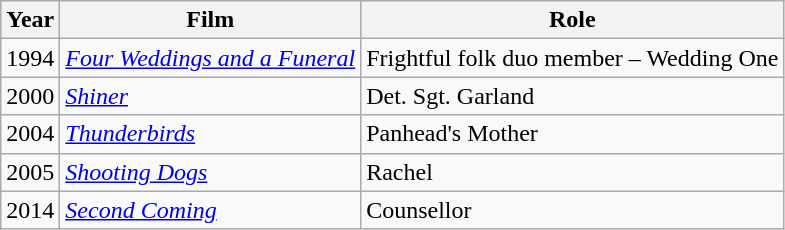<table class="wikitable sortable">
<tr>
<th>Year</th>
<th>Film</th>
<th>Role</th>
</tr>
<tr>
<td>1994</td>
<td><em><a href='#'>Four Weddings and a Funeral</a></em></td>
<td>Frightful folk duo member – Wedding One</td>
</tr>
<tr>
<td>2000</td>
<td><em><a href='#'>Shiner</a></em></td>
<td>Det. Sgt. Garland</td>
</tr>
<tr>
<td>2004</td>
<td><em><a href='#'>Thunderbirds</a></em></td>
<td>Panhead's Mother</td>
</tr>
<tr>
<td>2005</td>
<td><em><a href='#'>Shooting Dogs</a></em></td>
<td>Rachel</td>
</tr>
<tr>
<td>2014</td>
<td><em><a href='#'>Second Coming</a></em></td>
<td>Counsellor</td>
</tr>
</table>
